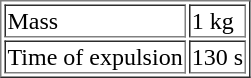<table border="1">
<tr>
<td>Mass</td>
<td>1 kg</td>
</tr>
<tr>
<td>Time of expulsion</td>
<td>130 s</td>
</tr>
</table>
